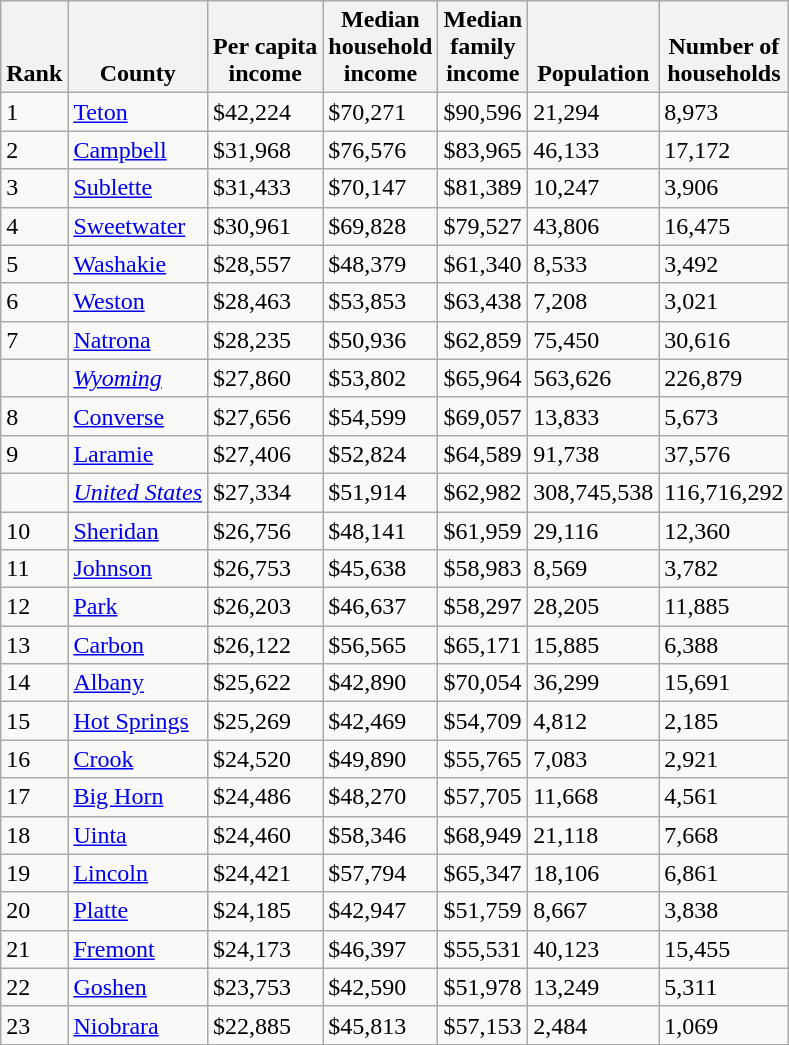<table class="wikitable sortable">
<tr valign=bottom>
<th>Rank</th>
<th>County</th>
<th>Per capita<br>income</th>
<th>Median<br>household<br>income</th>
<th>Median<br>family<br>income</th>
<th>Population</th>
<th>Number of<br>households</th>
</tr>
<tr>
<td>1</td>
<td><a href='#'>Teton</a></td>
<td>$42,224</td>
<td>$70,271</td>
<td>$90,596</td>
<td>21,294</td>
<td>8,973</td>
</tr>
<tr>
<td>2</td>
<td><a href='#'>Campbell</a></td>
<td>$31,968</td>
<td>$76,576</td>
<td>$83,965</td>
<td>46,133</td>
<td>17,172</td>
</tr>
<tr>
<td>3</td>
<td><a href='#'>Sublette</a></td>
<td>$31,433</td>
<td>$70,147</td>
<td>$81,389</td>
<td>10,247</td>
<td>3,906</td>
</tr>
<tr>
<td>4</td>
<td><a href='#'>Sweetwater</a></td>
<td>$30,961</td>
<td>$69,828</td>
<td>$79,527</td>
<td>43,806</td>
<td>16,475</td>
</tr>
<tr>
<td>5</td>
<td><a href='#'>Washakie</a></td>
<td>$28,557</td>
<td>$48,379</td>
<td>$61,340</td>
<td>8,533</td>
<td>3,492</td>
</tr>
<tr>
<td>6</td>
<td><a href='#'>Weston</a></td>
<td>$28,463</td>
<td>$53,853</td>
<td>$63,438</td>
<td>7,208</td>
<td>3,021</td>
</tr>
<tr>
<td>7</td>
<td><a href='#'>Natrona</a></td>
<td>$28,235</td>
<td>$50,936</td>
<td>$62,859</td>
<td>75,450</td>
<td>30,616</td>
</tr>
<tr>
<td></td>
<td><em><a href='#'>Wyoming</a></em></td>
<td>$27,860</td>
<td>$53,802</td>
<td>$65,964</td>
<td>563,626</td>
<td>226,879</td>
</tr>
<tr>
<td>8</td>
<td><a href='#'>Converse</a></td>
<td>$27,656</td>
<td>$54,599</td>
<td>$69,057</td>
<td>13,833</td>
<td>5,673</td>
</tr>
<tr>
<td>9</td>
<td><a href='#'>Laramie</a></td>
<td>$27,406</td>
<td>$52,824</td>
<td>$64,589</td>
<td>91,738</td>
<td>37,576</td>
</tr>
<tr>
<td></td>
<td><em><a href='#'>United States</a></em></td>
<td>$27,334</td>
<td>$51,914</td>
<td>$62,982</td>
<td>308,745,538</td>
<td>116,716,292</td>
</tr>
<tr>
<td>10</td>
<td><a href='#'>Sheridan</a></td>
<td>$26,756</td>
<td>$48,141</td>
<td>$61,959</td>
<td>29,116</td>
<td>12,360</td>
</tr>
<tr>
<td>11</td>
<td><a href='#'>Johnson</a></td>
<td>$26,753</td>
<td>$45,638</td>
<td>$58,983</td>
<td>8,569</td>
<td>3,782</td>
</tr>
<tr>
<td>12</td>
<td><a href='#'>Park</a></td>
<td>$26,203</td>
<td>$46,637</td>
<td>$58,297</td>
<td>28,205</td>
<td>11,885</td>
</tr>
<tr>
<td>13</td>
<td><a href='#'>Carbon</a></td>
<td>$26,122</td>
<td>$56,565</td>
<td>$65,171</td>
<td>15,885</td>
<td>6,388</td>
</tr>
<tr>
<td>14</td>
<td><a href='#'>Albany</a></td>
<td>$25,622</td>
<td>$42,890</td>
<td>$70,054</td>
<td>36,299</td>
<td>15,691</td>
</tr>
<tr>
<td>15</td>
<td><a href='#'>Hot Springs</a></td>
<td>$25,269</td>
<td>$42,469</td>
<td>$54,709</td>
<td>4,812</td>
<td>2,185</td>
</tr>
<tr>
<td>16</td>
<td><a href='#'>Crook</a></td>
<td>$24,520</td>
<td>$49,890</td>
<td>$55,765</td>
<td>7,083</td>
<td>2,921</td>
</tr>
<tr>
<td>17</td>
<td><a href='#'>Big Horn</a></td>
<td>$24,486</td>
<td>$48,270</td>
<td>$57,705</td>
<td>11,668</td>
<td>4,561</td>
</tr>
<tr>
<td>18</td>
<td><a href='#'>Uinta</a></td>
<td>$24,460</td>
<td>$58,346</td>
<td>$68,949</td>
<td>21,118</td>
<td>7,668</td>
</tr>
<tr>
<td>19</td>
<td><a href='#'>Lincoln</a></td>
<td>$24,421</td>
<td>$57,794</td>
<td>$65,347</td>
<td>18,106</td>
<td>6,861</td>
</tr>
<tr>
<td>20</td>
<td><a href='#'>Platte</a></td>
<td>$24,185</td>
<td>$42,947</td>
<td>$51,759</td>
<td>8,667</td>
<td>3,838</td>
</tr>
<tr>
<td>21</td>
<td><a href='#'>Fremont</a></td>
<td>$24,173</td>
<td>$46,397</td>
<td>$55,531</td>
<td>40,123</td>
<td>15,455</td>
</tr>
<tr>
<td>22</td>
<td><a href='#'>Goshen</a></td>
<td>$23,753</td>
<td>$42,590</td>
<td>$51,978</td>
<td>13,249</td>
<td>5,311</td>
</tr>
<tr>
<td>23</td>
<td><a href='#'>Niobrara</a></td>
<td>$22,885</td>
<td>$45,813</td>
<td>$57,153</td>
<td>2,484</td>
<td>1,069</td>
</tr>
<tr>
</tr>
</table>
